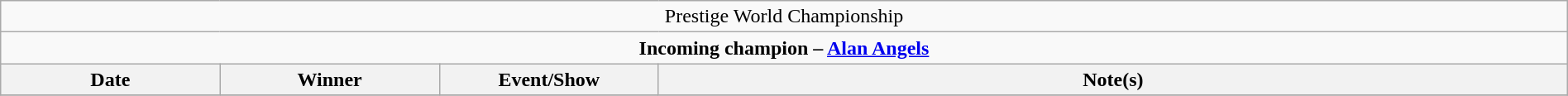<table class="wikitable" style="text-align:center; width:100%;">
<tr>
<td colspan="4" style="text-align: center;">Prestige World Championship</td>
</tr>
<tr>
<td colspan="4" style="text-align: center;"><strong>Incoming champion – <a href='#'>Alan Angels</a></strong></td>
</tr>
<tr>
<th width=14%>Date</th>
<th width=14%>Winner</th>
<th width=14%>Event/Show</th>
<th width=58%>Note(s)</th>
</tr>
<tr>
</tr>
</table>
